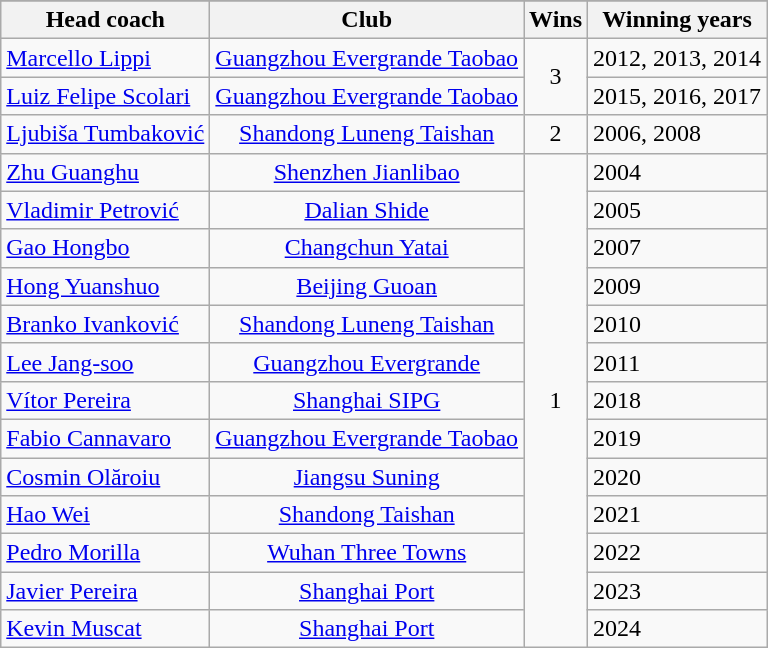<table class="wikitable">
<tr>
</tr>
<tr>
<th>Head coach</th>
<th>Club</th>
<th>Wins</th>
<th>Winning years</th>
</tr>
<tr>
<td> <a href='#'>Marcello Lippi</a></td>
<td style="text-align:center"><a href='#'>Guangzhou Evergrande Taobao</a></td>
<td rowspan="2" style="text-align:center;">3</td>
<td>2012, 2013, 2014</td>
</tr>
<tr>
<td> <a href='#'>Luiz Felipe Scolari</a></td>
<td style="text-align:center"><a href='#'>Guangzhou Evergrande Taobao</a></td>
<td>2015, 2016, 2017</td>
</tr>
<tr>
<td> <a href='#'>Ljubiša Tumbaković</a></td>
<td style="text-align:center"><a href='#'>Shandong Luneng Taishan</a></td>
<td style="text-align:center">2</td>
<td>2006, 2008</td>
</tr>
<tr>
<td> <a href='#'>Zhu Guanghu</a></td>
<td style="text-align:center"><a href='#'>Shenzhen Jianlibao</a></td>
<td rowspan="13" style="text-align:center">1</td>
<td>2004</td>
</tr>
<tr>
<td> <a href='#'>Vladimir Petrović</a></td>
<td style="text-align:center"><a href='#'>Dalian Shide</a></td>
<td>2005</td>
</tr>
<tr>
<td> <a href='#'>Gao Hongbo</a></td>
<td style="text-align:center"><a href='#'>Changchun Yatai</a></td>
<td>2007</td>
</tr>
<tr>
<td> <a href='#'>Hong Yuanshuo</a></td>
<td style="text-align:center"><a href='#'>Beijing Guoan</a></td>
<td>2009</td>
</tr>
<tr>
<td> <a href='#'>Branko Ivanković</a></td>
<td style="text-align:center"><a href='#'>Shandong Luneng Taishan</a></td>
<td>2010</td>
</tr>
<tr>
<td> <a href='#'>Lee Jang-soo</a></td>
<td style="text-align:center"><a href='#'>Guangzhou Evergrande</a></td>
<td>2011</td>
</tr>
<tr>
<td> <a href='#'>Vítor Pereira</a></td>
<td style="text-align:center"><a href='#'>Shanghai SIPG</a></td>
<td>2018</td>
</tr>
<tr>
<td> <a href='#'>Fabio Cannavaro</a></td>
<td style="text-align:center"><a href='#'>Guangzhou Evergrande Taobao</a></td>
<td>2019</td>
</tr>
<tr>
<td> <a href='#'>Cosmin Olăroiu</a></td>
<td style="text-align:center"><a href='#'>Jiangsu Suning</a></td>
<td>2020</td>
</tr>
<tr>
<td> <a href='#'>Hao Wei</a></td>
<td style="text-align:center"><a href='#'>Shandong Taishan</a></td>
<td>2021</td>
</tr>
<tr>
<td> <a href='#'>Pedro Morilla</a></td>
<td style="text-align:center"><a href='#'>Wuhan Three Towns</a></td>
<td>2022</td>
</tr>
<tr>
<td> <a href='#'>Javier Pereira</a></td>
<td style="text-align:center"><a href='#'>Shanghai Port</a></td>
<td>2023</td>
</tr>
<tr>
<td> <a href='#'>Kevin Muscat</a></td>
<td style="text-align:center"><a href='#'>Shanghai Port</a></td>
<td>2024</td>
</tr>
</table>
